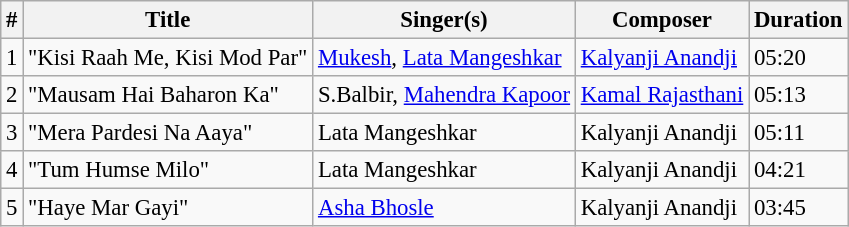<table class="wikitable" style="font-size:95%;">
<tr>
<th>#</th>
<th>Title</th>
<th>Singer(s)</th>
<th>Composer</th>
<th>Duration</th>
</tr>
<tr>
<td>1</td>
<td>"Kisi Raah Me, Kisi Mod Par"</td>
<td><a href='#'>Mukesh</a>, <a href='#'>Lata Mangeshkar</a></td>
<td><a href='#'>Kalyanji Anandji</a></td>
<td>05:20</td>
</tr>
<tr>
<td>2</td>
<td>"Mausam Hai Baharon Ka"</td>
<td>S.Balbir, <a href='#'>Mahendra Kapoor</a></td>
<td><a href='#'>Kamal Rajasthani</a></td>
<td>05:13</td>
</tr>
<tr>
<td>3</td>
<td>"Mera Pardesi Na Aaya"</td>
<td>Lata Mangeshkar</td>
<td>Kalyanji Anandji</td>
<td>05:11</td>
</tr>
<tr>
<td>4</td>
<td>"Tum Humse Milo"</td>
<td>Lata Mangeshkar</td>
<td>Kalyanji Anandji</td>
<td>04:21</td>
</tr>
<tr>
<td>5</td>
<td>"Haye Mar Gayi"</td>
<td><a href='#'>Asha Bhosle</a></td>
<td>Kalyanji Anandji</td>
<td>03:45</td>
</tr>
</table>
